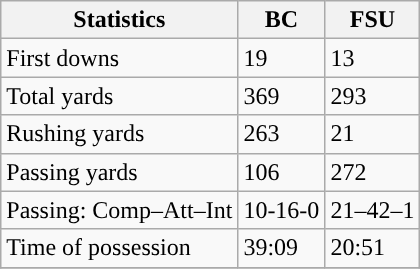<table class="wikitable" style="float: left;">
<tr>
<th>Statistics</th>
<th>BC</th>
<th>FSU</th>
</tr>
<tr>
<td>First downs</td>
<td>19</td>
<td>13</td>
</tr>
<tr>
<td>Total yards</td>
<td>369</td>
<td>293</td>
</tr>
<tr>
<td>Rushing yards</td>
<td>263</td>
<td>21</td>
</tr>
<tr>
<td>Passing yards</td>
<td>106</td>
<td>272</td>
</tr>
<tr>
<td>Passing: Comp–Att–Int</td>
<td>10-16-0</td>
<td>21–42–1</td>
</tr>
<tr>
<td>Time of possession</td>
<td>39:09</td>
<td>20:51</td>
</tr>
<tr>
</tr>
</table>
